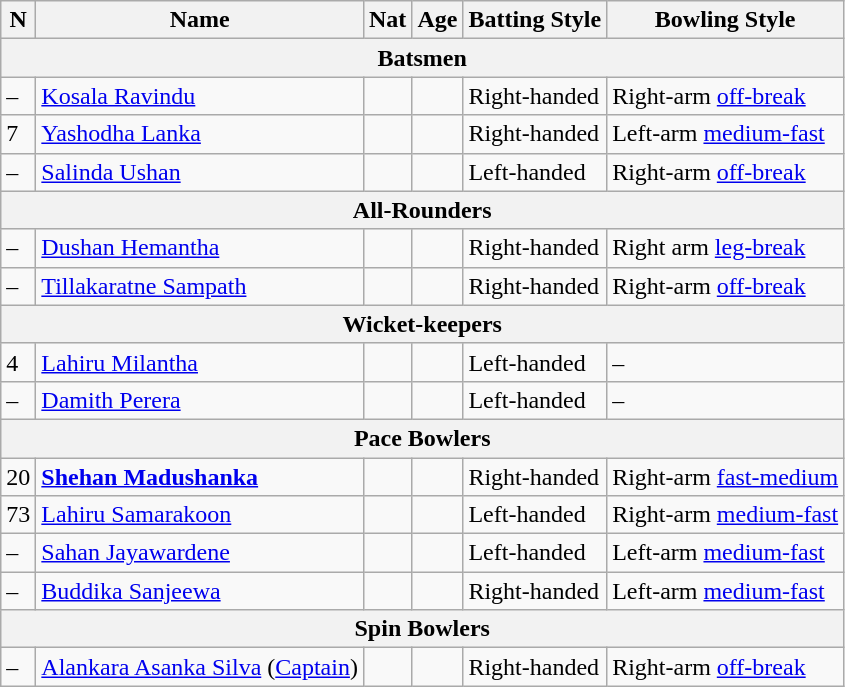<table class="wikitable">
<tr>
<th>N</th>
<th>Name</th>
<th>Nat</th>
<th>Age</th>
<th>Batting Style</th>
<th>Bowling Style</th>
</tr>
<tr>
<th colspan="6">Batsmen</th>
</tr>
<tr>
<td>–</td>
<td><a href='#'>Kosala Ravindu</a></td>
<td></td>
<td></td>
<td>Right-handed</td>
<td>Right-arm <a href='#'>off-break</a></td>
</tr>
<tr>
<td>7</td>
<td><a href='#'>Yashodha Lanka</a></td>
<td></td>
<td></td>
<td>Right-handed</td>
<td>Left-arm <a href='#'>medium-fast</a></td>
</tr>
<tr>
<td>–</td>
<td><a href='#'>Salinda Ushan</a></td>
<td></td>
<td></td>
<td>Left-handed</td>
<td>Right-arm <a href='#'>off-break</a></td>
</tr>
<tr>
<th colspan="6">All-Rounders</th>
</tr>
<tr>
<td>–</td>
<td><a href='#'>Dushan Hemantha</a></td>
<td></td>
<td></td>
<td>Right-handed</td>
<td>Right arm <a href='#'>leg-break</a></td>
</tr>
<tr>
<td>–</td>
<td><a href='#'>Tillakaratne Sampath</a></td>
<td></td>
<td></td>
<td>Right-handed</td>
<td>Right-arm <a href='#'>off-break</a></td>
</tr>
<tr>
<th colspan="6">Wicket-keepers</th>
</tr>
<tr>
<td>4</td>
<td><a href='#'>Lahiru Milantha</a></td>
<td></td>
<td></td>
<td>Left-handed</td>
<td>–</td>
</tr>
<tr>
<td>–</td>
<td><a href='#'>Damith Perera</a></td>
<td></td>
<td></td>
<td>Left-handed</td>
<td>–</td>
</tr>
<tr>
<th colspan="6">Pace Bowlers</th>
</tr>
<tr>
<td>20</td>
<td><strong><a href='#'>Shehan Madushanka</a></strong></td>
<td></td>
<td></td>
<td>Right-handed</td>
<td>Right-arm <a href='#'>fast-medium</a></td>
</tr>
<tr>
<td>73</td>
<td><a href='#'>Lahiru Samarakoon</a></td>
<td></td>
<td></td>
<td>Left-handed</td>
<td>Right-arm <a href='#'>medium-fast</a></td>
</tr>
<tr>
<td>–</td>
<td><a href='#'>Sahan Jayawardene</a></td>
<td></td>
<td></td>
<td>Left-handed</td>
<td>Left-arm <a href='#'>medium-fast</a></td>
</tr>
<tr>
<td>–</td>
<td><a href='#'>Buddika Sanjeewa</a></td>
<td></td>
<td></td>
<td>Right-handed</td>
<td>Left-arm <a href='#'>medium-fast</a></td>
</tr>
<tr>
<th colspan="6">Spin Bowlers</th>
</tr>
<tr>
<td>–</td>
<td><a href='#'>Alankara Asanka Silva</a> (<a href='#'>Captain</a>)</td>
<td></td>
<td></td>
<td>Right-handed</td>
<td>Right-arm <a href='#'>off-break</a></td>
</tr>
</table>
